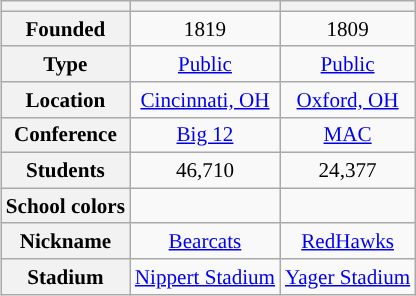<table class="wikitable" style="float:right; clear:right; margin-left:1em; font-size:88%;">
<tr>
<th></th>
<th><a href='#'></a></th>
<th><a href='#'></a></th>
</tr>
<tr>
<th scope=row>Founded</th>
<td align=center>1819</td>
<td align=center>1809</td>
</tr>
<tr>
<th scope=row>Type</th>
<td align=center><a href='#'>Public</a></td>
<td align=center><a href='#'>Public</a></td>
</tr>
<tr>
<th scope=row>Location</th>
<td align=center><a href='#'>Cincinnati, OH</a></td>
<td align=center><a href='#'>Oxford, OH</a></td>
</tr>
<tr>
<th scope=row>Conference</th>
<td align=center><a href='#'>Big 12</a></td>
<td align=center><a href='#'>MAC</a></td>
</tr>
<tr>
<th scope=row>Students</th>
<td align=center>46,710</td>
<td align=center>24,377</td>
</tr>
<tr>
<th scope=row>School colors</th>
<td align=center> </td>
<td align=center> </td>
</tr>
<tr>
<th scope=row>Nickname</th>
<td align=center><a href='#'>Bearcats</a></td>
<td align=center><a href='#'>RedHawks</a></td>
</tr>
<tr>
<th scope=row>Stadium</th>
<td align=center><a href='#'>Nippert Stadium</a></td>
<td align=center><a href='#'>Yager Stadium</a></td>
</tr>
</table>
